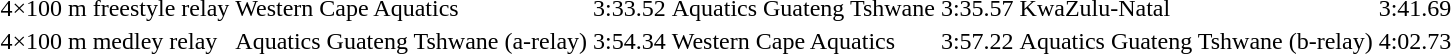<table>
<tr>
<td>4×100 m freestyle relay</td>
<td>Western Cape Aquatics</td>
<td>3:33.52</td>
<td>Aquatics Guateng Tshwane</td>
<td>3:35.57</td>
<td>KwaZulu-Natal</td>
<td>3:41.69</td>
</tr>
<tr>
<td>4×100 m medley relay</td>
<td>Aquatics Guateng Tshwane (a-relay)</td>
<td>3:54.34</td>
<td>Western Cape Aquatics</td>
<td>3:57.22</td>
<td>Aquatics Guateng Tshwane (b-relay)</td>
<td>4:02.73</td>
</tr>
</table>
